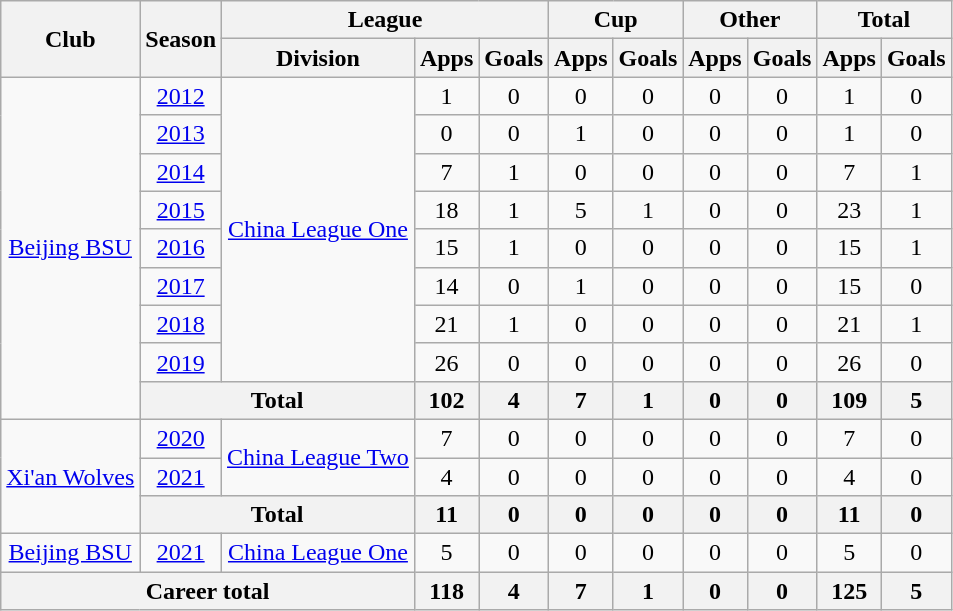<table class="wikitable" style="text-align: center">
<tr>
<th rowspan="2">Club</th>
<th rowspan="2">Season</th>
<th colspan="3">League</th>
<th colspan="2">Cup</th>
<th colspan="2">Other</th>
<th colspan="2">Total</th>
</tr>
<tr>
<th>Division</th>
<th>Apps</th>
<th>Goals</th>
<th>Apps</th>
<th>Goals</th>
<th>Apps</th>
<th>Goals</th>
<th>Apps</th>
<th>Goals</th>
</tr>
<tr>
<td rowspan="9"><a href='#'>Beijing BSU</a></td>
<td><a href='#'>2012</a></td>
<td rowspan="8"><a href='#'>China League One</a></td>
<td>1</td>
<td>0</td>
<td>0</td>
<td>0</td>
<td>0</td>
<td>0</td>
<td>1</td>
<td>0</td>
</tr>
<tr>
<td><a href='#'>2013</a></td>
<td>0</td>
<td>0</td>
<td>1</td>
<td>0</td>
<td>0</td>
<td>0</td>
<td>1</td>
<td>0</td>
</tr>
<tr>
<td><a href='#'>2014</a></td>
<td>7</td>
<td>1</td>
<td>0</td>
<td>0</td>
<td>0</td>
<td>0</td>
<td>7</td>
<td>1</td>
</tr>
<tr>
<td><a href='#'>2015</a></td>
<td>18</td>
<td>1</td>
<td>5</td>
<td>1</td>
<td>0</td>
<td>0</td>
<td>23</td>
<td>1</td>
</tr>
<tr>
<td><a href='#'>2016</a></td>
<td>15</td>
<td>1</td>
<td>0</td>
<td>0</td>
<td>0</td>
<td>0</td>
<td>15</td>
<td>1</td>
</tr>
<tr>
<td><a href='#'>2017</a></td>
<td>14</td>
<td>0</td>
<td>1</td>
<td>0</td>
<td>0</td>
<td>0</td>
<td>15</td>
<td>0</td>
</tr>
<tr>
<td><a href='#'>2018</a></td>
<td>21</td>
<td>1</td>
<td>0</td>
<td>0</td>
<td>0</td>
<td>0</td>
<td>21</td>
<td>1</td>
</tr>
<tr>
<td><a href='#'>2019</a></td>
<td>26</td>
<td>0</td>
<td>0</td>
<td>0</td>
<td>0</td>
<td>0</td>
<td>26</td>
<td>0</td>
</tr>
<tr>
<th colspan=2>Total</th>
<th>102</th>
<th>4</th>
<th>7</th>
<th>1</th>
<th>0</th>
<th>0</th>
<th>109</th>
<th>5</th>
</tr>
<tr>
<td rowspan="3"><a href='#'>Xi'an Wolves</a></td>
<td><a href='#'>2020</a></td>
<td rowspan="2"><a href='#'>China League Two</a></td>
<td>7</td>
<td>0</td>
<td>0</td>
<td>0</td>
<td>0</td>
<td>0</td>
<td>7</td>
<td>0</td>
</tr>
<tr>
<td><a href='#'>2021</a></td>
<td>4</td>
<td>0</td>
<td>0</td>
<td>0</td>
<td>0</td>
<td>0</td>
<td>4</td>
<td>0</td>
</tr>
<tr>
<th colspan=2>Total</th>
<th>11</th>
<th>0</th>
<th>0</th>
<th>0</th>
<th>0</th>
<th>0</th>
<th>11</th>
<th>0</th>
</tr>
<tr>
<td><a href='#'>Beijing BSU</a></td>
<td><a href='#'>2021</a></td>
<td><a href='#'>China League One</a></td>
<td>5</td>
<td>0</td>
<td>0</td>
<td>0</td>
<td>0</td>
<td>0</td>
<td>5</td>
<td>0</td>
</tr>
<tr>
<th colspan=3>Career total</th>
<th>118</th>
<th>4</th>
<th>7</th>
<th>1</th>
<th>0</th>
<th>0</th>
<th>125</th>
<th>5</th>
</tr>
</table>
